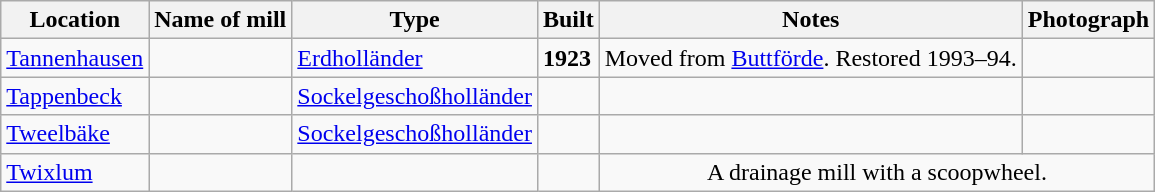<table class="wikitable sortable">
<tr>
<th>Location</th>
<th>Name of mill</th>
<th>Type</th>
<th>Built</th>
<th class="unsortable">Notes</th>
<th class="unsortable">Photograph</th>
</tr>
<tr>
<td><a href='#'>Tannenhausen</a></td>
<td></td>
<td><a href='#'>Erdholländer</a></td>
<td><strong>1923</strong></td>
<td>Moved from <a href='#'>Buttförde</a>. Restored 1993–94.</td>
<td></td>
</tr>
<tr>
<td><a href='#'>Tappenbeck</a></td>
<td></td>
<td><a href='#'>Sockelgeschoß­holländer</a></td>
<td></td>
<td></td>
<td></td>
</tr>
<tr>
<td><a href='#'>Tweelbäke</a></td>
<td></td>
<td><a href='#'>Sockelgeschoß­holländer</a></td>
<td></td>
<td></td>
<td></td>
</tr>
<tr>
<td><a href='#'>Twixlum</a></td>
<td></td>
<td></td>
<td></td>
<td colspan="2" style="text-align:center;">A drainage mill with a scoopwheel.</td>
</tr>
</table>
